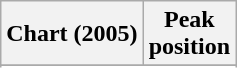<table class="wikitable sortable">
<tr>
<th>Chart (2005)</th>
<th>Peak<br>position</th>
</tr>
<tr>
</tr>
<tr>
</tr>
<tr>
</tr>
<tr>
</tr>
<tr>
</tr>
<tr>
</tr>
<tr>
</tr>
<tr>
</tr>
<tr>
</tr>
<tr>
</tr>
<tr>
</tr>
</table>
